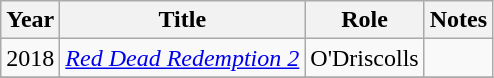<table class="wikitable">
<tr>
<th>Year</th>
<th>Title</th>
<th>Role</th>
<th>Notes</th>
</tr>
<tr>
<td>2018</td>
<td><em><a href='#'>Red Dead Redemption 2</a></em></td>
<td>O'Driscolls</td>
<td></td>
</tr>
<tr>
</tr>
</table>
